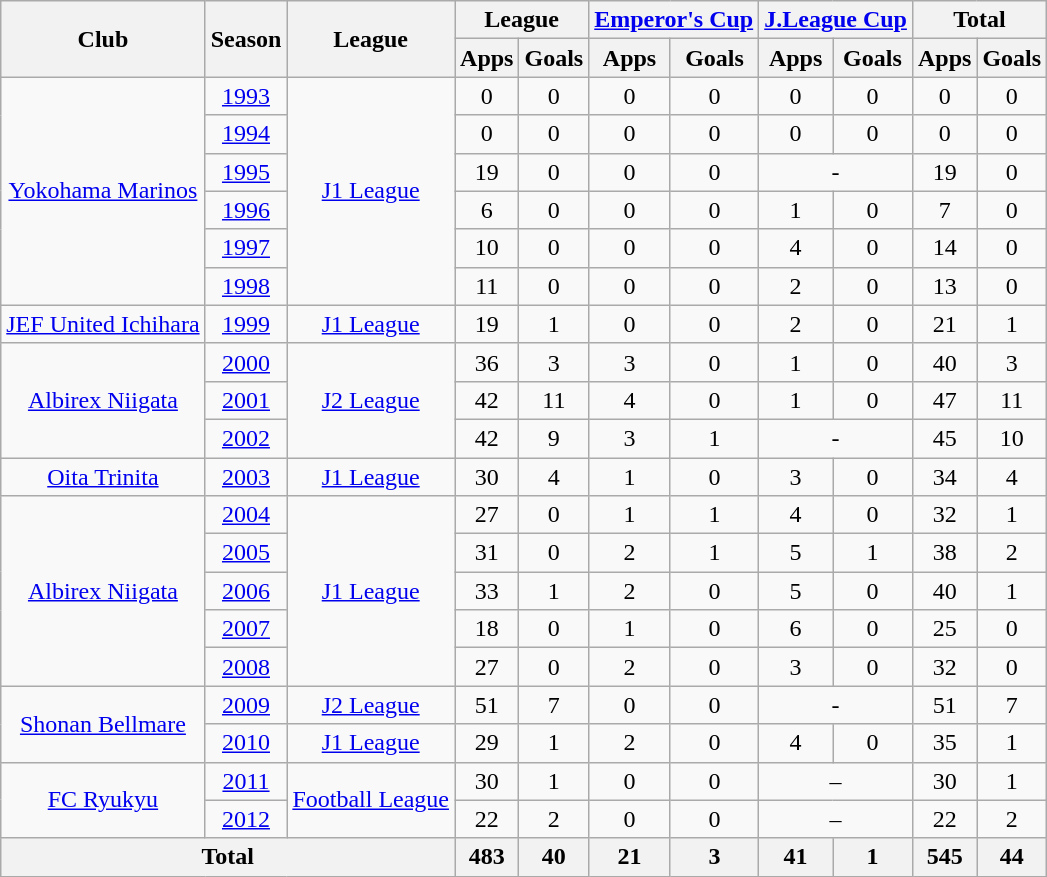<table class="wikitable" style="text-align:center;">
<tr>
<th rowspan=2>Club</th>
<th rowspan=2>Season</th>
<th rowspan=2>League</th>
<th colspan=2>League</th>
<th colspan=2><a href='#'>Emperor's Cup</a></th>
<th colspan=2><a href='#'>J.League Cup</a></th>
<th colspan=2>Total</th>
</tr>
<tr>
<th>Apps</th>
<th>Goals</th>
<th>Apps</th>
<th>Goals</th>
<th>Apps</th>
<th>Goals</th>
<th>Apps</th>
<th>Goals</th>
</tr>
<tr>
<td rowspan="6"><a href='#'>Yokohama Marinos</a></td>
<td><a href='#'>1993</a></td>
<td rowspan="6"><a href='#'>J1 League</a></td>
<td>0</td>
<td>0</td>
<td>0</td>
<td>0</td>
<td>0</td>
<td>0</td>
<td>0</td>
<td>0</td>
</tr>
<tr>
<td><a href='#'>1994</a></td>
<td>0</td>
<td>0</td>
<td>0</td>
<td>0</td>
<td>0</td>
<td>0</td>
<td>0</td>
<td>0</td>
</tr>
<tr>
<td><a href='#'>1995</a></td>
<td>19</td>
<td>0</td>
<td>0</td>
<td>0</td>
<td colspan="2">-</td>
<td>19</td>
<td>0</td>
</tr>
<tr>
<td><a href='#'>1996</a></td>
<td>6</td>
<td>0</td>
<td>0</td>
<td>0</td>
<td>1</td>
<td>0</td>
<td>7</td>
<td>0</td>
</tr>
<tr>
<td><a href='#'>1997</a></td>
<td>10</td>
<td>0</td>
<td>0</td>
<td>0</td>
<td>4</td>
<td>0</td>
<td>14</td>
<td>0</td>
</tr>
<tr>
<td><a href='#'>1998</a></td>
<td>11</td>
<td>0</td>
<td>0</td>
<td>0</td>
<td>2</td>
<td>0</td>
<td>13</td>
<td>0</td>
</tr>
<tr>
<td><a href='#'>JEF United Ichihara</a></td>
<td><a href='#'>1999</a></td>
<td><a href='#'>J1 League</a></td>
<td>19</td>
<td>1</td>
<td>0</td>
<td>0</td>
<td>2</td>
<td>0</td>
<td>21</td>
<td>1</td>
</tr>
<tr>
<td rowspan="3"><a href='#'>Albirex Niigata</a></td>
<td><a href='#'>2000</a></td>
<td rowspan="3"><a href='#'>J2 League</a></td>
<td>36</td>
<td>3</td>
<td>3</td>
<td>0</td>
<td>1</td>
<td>0</td>
<td>40</td>
<td>3</td>
</tr>
<tr>
<td><a href='#'>2001</a></td>
<td>42</td>
<td>11</td>
<td>4</td>
<td>0</td>
<td>1</td>
<td>0</td>
<td>47</td>
<td>11</td>
</tr>
<tr>
<td><a href='#'>2002</a></td>
<td>42</td>
<td>9</td>
<td>3</td>
<td>1</td>
<td colspan="2">-</td>
<td>45</td>
<td>10</td>
</tr>
<tr>
<td><a href='#'>Oita Trinita</a></td>
<td><a href='#'>2003</a></td>
<td><a href='#'>J1 League</a></td>
<td>30</td>
<td>4</td>
<td>1</td>
<td>0</td>
<td>3</td>
<td>0</td>
<td>34</td>
<td>4</td>
</tr>
<tr>
<td rowspan="5"><a href='#'>Albirex Niigata</a></td>
<td><a href='#'>2004</a></td>
<td rowspan="5"><a href='#'>J1 League</a></td>
<td>27</td>
<td>0</td>
<td>1</td>
<td>1</td>
<td>4</td>
<td>0</td>
<td>32</td>
<td>1</td>
</tr>
<tr>
<td><a href='#'>2005</a></td>
<td>31</td>
<td>0</td>
<td>2</td>
<td>1</td>
<td>5</td>
<td>1</td>
<td>38</td>
<td>2</td>
</tr>
<tr>
<td><a href='#'>2006</a></td>
<td>33</td>
<td>1</td>
<td>2</td>
<td>0</td>
<td>5</td>
<td>0</td>
<td>40</td>
<td>1</td>
</tr>
<tr>
<td><a href='#'>2007</a></td>
<td>18</td>
<td>0</td>
<td>1</td>
<td>0</td>
<td>6</td>
<td>0</td>
<td>25</td>
<td>0</td>
</tr>
<tr>
<td><a href='#'>2008</a></td>
<td>27</td>
<td>0</td>
<td>2</td>
<td>0</td>
<td>3</td>
<td>0</td>
<td>32</td>
<td>0</td>
</tr>
<tr>
<td rowspan="2"><a href='#'>Shonan Bellmare</a></td>
<td><a href='#'>2009</a></td>
<td><a href='#'>J2 League</a></td>
<td>51</td>
<td>7</td>
<td>0</td>
<td>0</td>
<td colspan="2">-</td>
<td>51</td>
<td>7</td>
</tr>
<tr>
<td><a href='#'>2010</a></td>
<td><a href='#'>J1 League</a></td>
<td>29</td>
<td>1</td>
<td>2</td>
<td>0</td>
<td>4</td>
<td>0</td>
<td>35</td>
<td>1</td>
</tr>
<tr>
<td rowspan="2"><a href='#'>FC Ryukyu</a></td>
<td><a href='#'>2011</a></td>
<td rowspan="2"><a href='#'>Football League</a></td>
<td>30</td>
<td>1</td>
<td>0</td>
<td>0</td>
<td colspan=2>–</td>
<td>30</td>
<td>1</td>
</tr>
<tr>
<td><a href='#'>2012</a></td>
<td>22</td>
<td>2</td>
<td>0</td>
<td>0</td>
<td colspan=2>–</td>
<td>22</td>
<td>2</td>
</tr>
<tr>
<th colspan=3>Total</th>
<th>483</th>
<th>40</th>
<th>21</th>
<th>3</th>
<th>41</th>
<th>1</th>
<th>545</th>
<th>44</th>
</tr>
</table>
